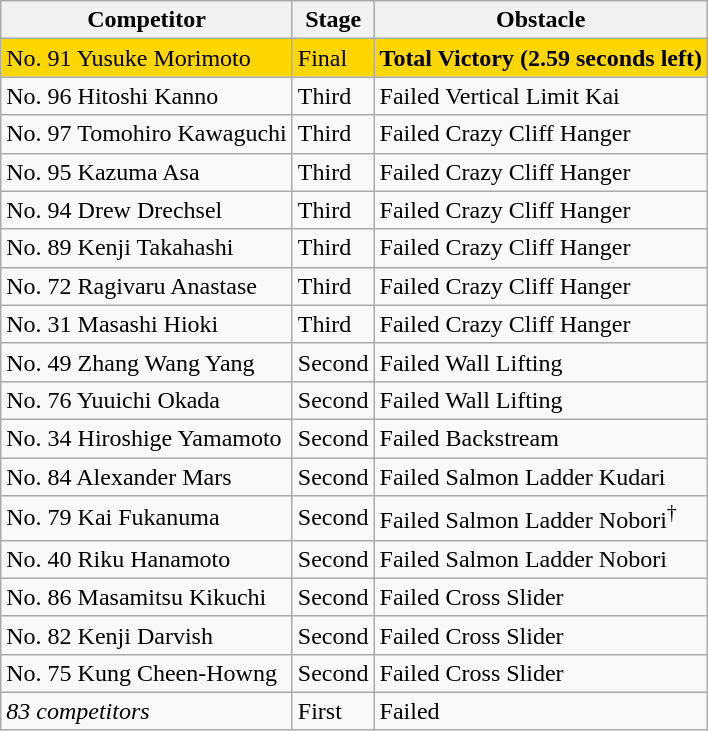<table class="wikitable">
<tr>
<th>Competitor</th>
<th>Stage</th>
<th>Obstacle</th>
</tr>
<tr bgcolor="gold">
<td>No. 91 Yusuke Morimoto</td>
<td>Final</td>
<td><strong>Total Victory (2.59 seconds left)</strong></td>
</tr>
<tr>
<td>No. 96 Hitoshi Kanno</td>
<td>Third</td>
<td>Failed Vertical Limit Kai</td>
</tr>
<tr>
<td>No. 97 Tomohiro Kawaguchi</td>
<td>Third</td>
<td>Failed Crazy Cliff Hanger</td>
</tr>
<tr>
<td>No. 95 Kazuma Asa</td>
<td>Third</td>
<td>Failed Crazy Cliff Hanger</td>
</tr>
<tr>
<td>No. 94 Drew Drechsel</td>
<td>Third</td>
<td>Failed Crazy Cliff Hanger</td>
</tr>
<tr>
<td>No. 89 Kenji Takahashi</td>
<td>Third</td>
<td>Failed Crazy Cliff Hanger</td>
</tr>
<tr>
<td>No. 72 Ragivaru Anastase</td>
<td>Third</td>
<td>Failed Crazy Cliff Hanger</td>
</tr>
<tr>
<td>No. 31 Masashi Hioki</td>
<td>Third</td>
<td>Failed Crazy Cliff Hanger</td>
</tr>
<tr>
<td>No. 49 Zhang Wang Yang</td>
<td>Second</td>
<td>Failed Wall Lifting</td>
</tr>
<tr>
<td>No. 76 Yuuichi Okada</td>
<td>Second</td>
<td>Failed Wall Lifting</td>
</tr>
<tr>
<td>No. 34 Hiroshige Yamamoto</td>
<td>Second</td>
<td>Failed Backstream</td>
</tr>
<tr>
<td>No. 84 Alexander Mars</td>
<td>Second</td>
<td>Failed Salmon Ladder Kudari</td>
</tr>
<tr>
<td>No. 79 Kai Fukanuma</td>
<td>Second</td>
<td>Failed Salmon Ladder Nobori<sup>†</sup></td>
</tr>
<tr>
<td>No. 40 Riku Hanamoto</td>
<td>Second</td>
<td>Failed Salmon Ladder Nobori</td>
</tr>
<tr>
<td>No. 86 Masamitsu Kikuchi</td>
<td>Second</td>
<td>Failed Cross Slider</td>
</tr>
<tr>
<td>No. 82 Kenji Darvish</td>
<td>Second</td>
<td>Failed Cross Slider</td>
</tr>
<tr>
<td>No. 75 Kung Cheen-Howng</td>
<td>Second</td>
<td>Failed Cross Slider</td>
</tr>
<tr>
<td><em>83 competitors</em></td>
<td>First</td>
<td>Failed</td>
</tr>
</table>
